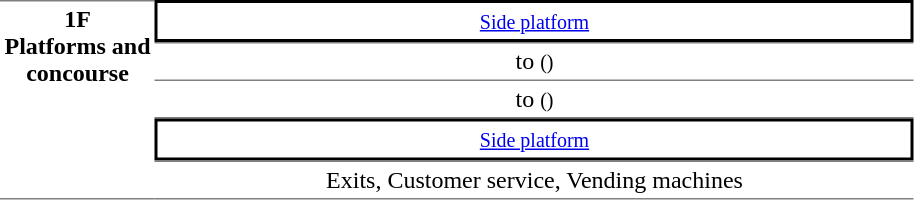<table table border=0 cellspacing=0 cellpadding=3>
<tr>
<td style="border-bottom:solid 1px gray; border-top:solid 1px gray;text-align:center" rowspan="5" valign=top><strong>1F<br>Platforms and<br>concourse</strong></td>
<td style="border-right:solid 2px black;border-left:solid 2px black;border-top:solid 2px black;border-bottom:solid 2px black;text-align:center;" colspan=2><small><a href='#'>Side platform</a></small></td>
</tr>
<tr>
<td style="border-bottom:solid 1px gray; border-top:solid 1px gray;text-align:center;">  to  <small>()</small></td>
</tr>
<tr>
<td style="border-bottom:solid 1px gray;text-align:center;"> to  <small>()</small> </td>
</tr>
<tr>
<td style="border-right:solid 2px black;border-left:solid 2px black;border-top:solid 2px black;border-bottom:solid 2px black;text-align:center;" colspan=2><small><a href='#'>Side platform</a></small></td>
</tr>
<tr>
<td style="border-bottom:solid 1px gray; border-top:solid 1px gray;text-align:center;" valign=top width=500>Exits, Customer service, Vending machines</td>
</tr>
</table>
